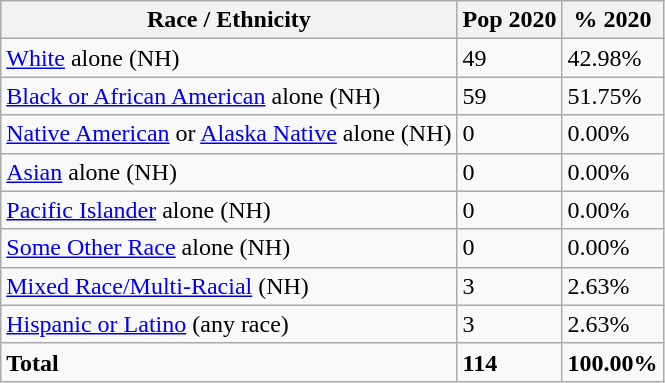<table class="wikitable">
<tr>
<th>Race / Ethnicity</th>
<th>Pop 2020</th>
<th>% 2020</th>
</tr>
<tr>
<td><a href='#'>White</a> alone (NH)</td>
<td>49</td>
<td>42.98%</td>
</tr>
<tr>
<td><a href='#'>Black or African American</a> alone (NH)</td>
<td>59</td>
<td>51.75%</td>
</tr>
<tr>
<td><a href='#'>Native American</a> or <a href='#'>Alaska Native</a> alone (NH)</td>
<td>0</td>
<td>0.00%</td>
</tr>
<tr>
<td><a href='#'>Asian</a> alone (NH)</td>
<td>0</td>
<td>0.00%</td>
</tr>
<tr>
<td><a href='#'>Pacific Islander</a> alone (NH)</td>
<td>0</td>
<td>0.00%</td>
</tr>
<tr>
<td><a href='#'>Some Other Race</a> alone (NH)</td>
<td>0</td>
<td>0.00%</td>
</tr>
<tr>
<td><a href='#'>Mixed Race/Multi-Racial</a> (NH)</td>
<td>3</td>
<td>2.63%</td>
</tr>
<tr>
<td><a href='#'>Hispanic or Latino</a> (any race)</td>
<td>3</td>
<td>2.63%</td>
</tr>
<tr>
<td><strong>Total</strong></td>
<td><strong>114</strong></td>
<td><strong>100.00%</strong></td>
</tr>
</table>
